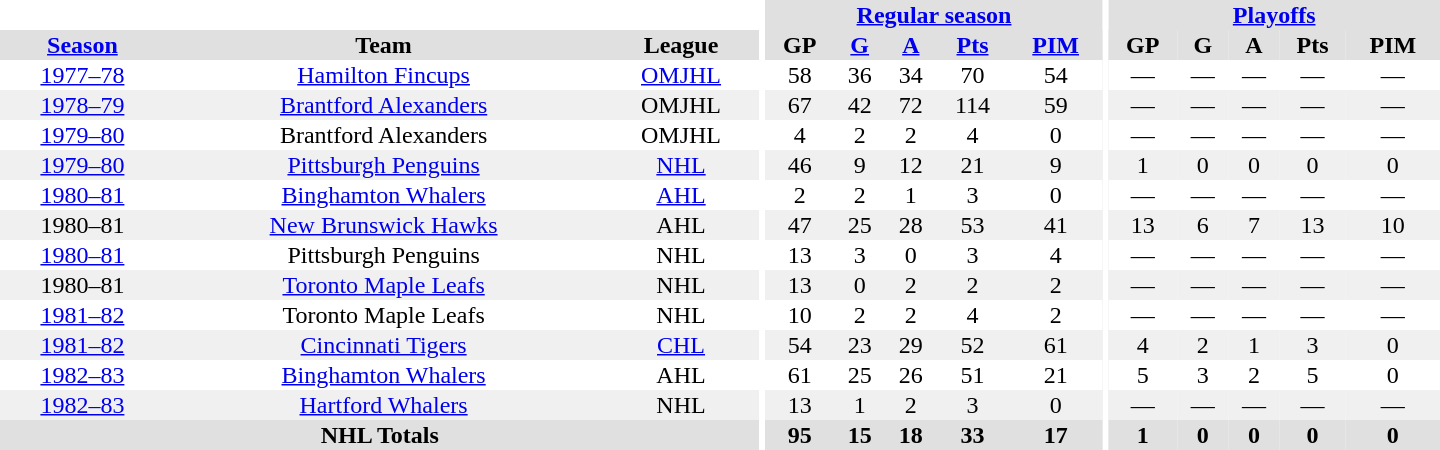<table border="0" cellpadding="1" cellspacing="0" style="text-align:center; width:60em">
<tr bgcolor="#e0e0e0">
<th colspan="3" bgcolor="#ffffff"></th>
<th rowspan="100" bgcolor="#ffffff"></th>
<th colspan="5"><a href='#'>Regular season</a></th>
<th rowspan="100" bgcolor="#ffffff"></th>
<th colspan="5"><a href='#'>Playoffs</a></th>
</tr>
<tr bgcolor="#e0e0e0">
<th><a href='#'>Season</a></th>
<th>Team</th>
<th>League</th>
<th>GP</th>
<th><a href='#'>G</a></th>
<th><a href='#'>A</a></th>
<th><a href='#'>Pts</a></th>
<th><a href='#'>PIM</a></th>
<th>GP</th>
<th>G</th>
<th>A</th>
<th>Pts</th>
<th>PIM</th>
</tr>
<tr>
<td><a href='#'>1977–78</a></td>
<td><a href='#'>Hamilton Fincups</a></td>
<td><a href='#'>OMJHL</a></td>
<td>58</td>
<td>36</td>
<td>34</td>
<td>70</td>
<td>54</td>
<td>—</td>
<td>—</td>
<td>—</td>
<td>—</td>
<td>—</td>
</tr>
<tr bgcolor="#f0f0f0">
<td><a href='#'>1978–79</a></td>
<td><a href='#'>Brantford Alexanders</a></td>
<td>OMJHL</td>
<td>67</td>
<td>42</td>
<td>72</td>
<td>114</td>
<td>59</td>
<td>—</td>
<td>—</td>
<td>—</td>
<td>—</td>
<td>—</td>
</tr>
<tr>
<td><a href='#'>1979–80</a></td>
<td>Brantford Alexanders</td>
<td>OMJHL</td>
<td>4</td>
<td>2</td>
<td>2</td>
<td>4</td>
<td>0</td>
<td>—</td>
<td>—</td>
<td>—</td>
<td>—</td>
<td>—</td>
</tr>
<tr bgcolor="#f0f0f0">
<td><a href='#'>1979–80</a></td>
<td><a href='#'>Pittsburgh Penguins</a></td>
<td><a href='#'>NHL</a></td>
<td>46</td>
<td>9</td>
<td>12</td>
<td>21</td>
<td>9</td>
<td>1</td>
<td>0</td>
<td>0</td>
<td>0</td>
<td>0</td>
</tr>
<tr>
<td><a href='#'>1980–81</a></td>
<td><a href='#'>Binghamton Whalers</a></td>
<td><a href='#'>AHL</a></td>
<td>2</td>
<td>2</td>
<td>1</td>
<td>3</td>
<td>0</td>
<td>—</td>
<td>—</td>
<td>—</td>
<td>—</td>
<td>—</td>
</tr>
<tr bgcolor="#f0f0f0">
<td>1980–81</td>
<td><a href='#'>New Brunswick Hawks</a></td>
<td>AHL</td>
<td>47</td>
<td>25</td>
<td>28</td>
<td>53</td>
<td>41</td>
<td>13</td>
<td>6</td>
<td>7</td>
<td>13</td>
<td>10</td>
</tr>
<tr>
<td><a href='#'>1980–81</a></td>
<td>Pittsburgh Penguins</td>
<td>NHL</td>
<td>13</td>
<td>3</td>
<td>0</td>
<td>3</td>
<td>4</td>
<td>—</td>
<td>—</td>
<td>—</td>
<td>—</td>
<td>—</td>
</tr>
<tr bgcolor="#f0f0f0">
<td>1980–81</td>
<td><a href='#'>Toronto Maple Leafs</a></td>
<td>NHL</td>
<td>13</td>
<td>0</td>
<td>2</td>
<td>2</td>
<td>2</td>
<td>—</td>
<td>—</td>
<td>—</td>
<td>—</td>
<td>—</td>
</tr>
<tr>
<td><a href='#'>1981–82</a></td>
<td>Toronto Maple Leafs</td>
<td>NHL</td>
<td>10</td>
<td>2</td>
<td>2</td>
<td>4</td>
<td>2</td>
<td>—</td>
<td>—</td>
<td>—</td>
<td>—</td>
<td>—</td>
</tr>
<tr bgcolor="#f0f0f0">
<td><a href='#'>1981–82</a></td>
<td><a href='#'>Cincinnati Tigers</a></td>
<td><a href='#'>CHL</a></td>
<td>54</td>
<td>23</td>
<td>29</td>
<td>52</td>
<td>61</td>
<td>4</td>
<td>2</td>
<td>1</td>
<td>3</td>
<td>0</td>
</tr>
<tr>
<td><a href='#'>1982–83</a></td>
<td><a href='#'>Binghamton Whalers</a></td>
<td>AHL</td>
<td>61</td>
<td>25</td>
<td>26</td>
<td>51</td>
<td>21</td>
<td>5</td>
<td>3</td>
<td>2</td>
<td>5</td>
<td>0</td>
</tr>
<tr bgcolor="#f0f0f0">
<td><a href='#'>1982–83</a></td>
<td><a href='#'>Hartford Whalers</a></td>
<td>NHL</td>
<td>13</td>
<td>1</td>
<td>2</td>
<td>3</td>
<td>0</td>
<td>—</td>
<td>—</td>
<td>—</td>
<td>—</td>
<td>—</td>
</tr>
<tr bgcolor="#e0e0e0">
<th colspan="3">NHL Totals</th>
<th>95</th>
<th>15</th>
<th>18</th>
<th>33</th>
<th>17</th>
<th>1</th>
<th>0</th>
<th>0</th>
<th>0</th>
<th>0</th>
</tr>
</table>
